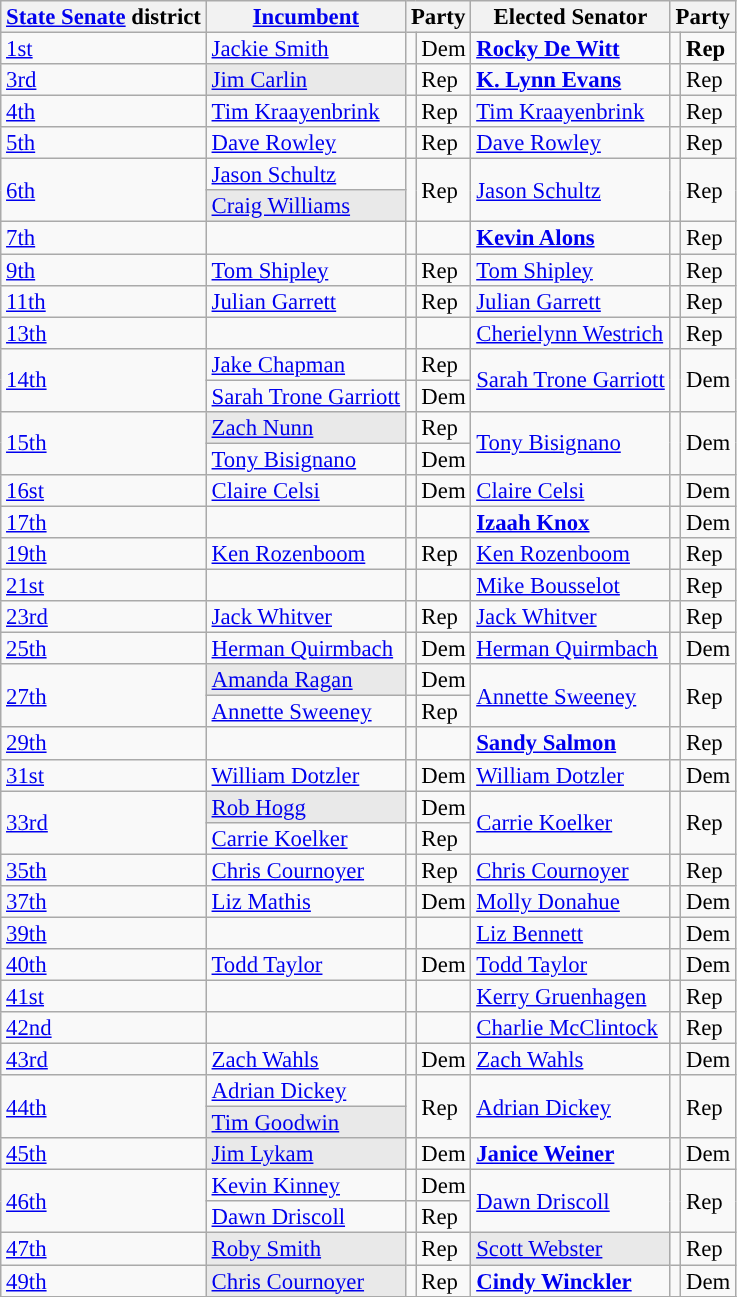<table class="sortable wikitable" style="font-size:95%;line-height:14px;">
<tr>
<th class="unsortable"><a href='#'>State Senate</a> district</th>
<th class="unsortable"><a href='#'>Incumbent</a></th>
<th colspan="2">Party</th>
<th class="unsortable">Elected Senator</th>
<th colspan="2">Party</th>
</tr>
<tr>
<td><a href='#'>1st</a></td>
<td><a href='#'>Jackie Smith</a></td>
<td style="background:"></td>
<td>Dem</td>
<td><strong><a href='#'>Rocky De Witt</a></strong></td>
<td style="background:"></td>
<td><strong>Rep</strong></td>
</tr>
<tr>
<td><a href='#'>3rd</a></td>
<td style="background:#E9E9E9;"><a href='#'>Jim Carlin</a></td>
<td style="background:"></td>
<td>Rep</td>
<td><strong><a href='#'>K. Lynn Evans</a></strong></td>
<td style="background:"></td>
<td>Rep</td>
</tr>
<tr>
<td><a href='#'>4th</a></td>
<td><a href='#'>Tim Kraayenbrink</a></td>
<td style="background:"></td>
<td>Rep</td>
<td><a href='#'>Tim Kraayenbrink</a></td>
<td style="background:"></td>
<td>Rep</td>
</tr>
<tr>
<td><a href='#'>5th</a></td>
<td><a href='#'>Dave Rowley</a></td>
<td style="background:"></td>
<td>Rep</td>
<td><a href='#'>Dave Rowley</a></td>
<td style="background:"></td>
<td>Rep</td>
</tr>
<tr>
<td rowspan=2><a href='#'>6th</a></td>
<td><a href='#'>Jason Schultz</a></td>
<td rowspan=2 style="background:"></td>
<td rowspan=2>Rep</td>
<td rowspan=2><a href='#'>Jason Schultz</a></td>
<td rowspan=2 style="background:"></td>
<td rowspan=2>Rep</td>
</tr>
<tr>
<td style="background:#E9E9E9;"><a href='#'>Craig Williams</a></td>
</tr>
<tr>
<td><a href='#'>7th</a></td>
<td></td>
<td></td>
<td></td>
<td><strong><a href='#'>Kevin Alons</a></strong></td>
<td style="background:"></td>
<td>Rep</td>
</tr>
<tr>
<td><a href='#'>9th</a></td>
<td><a href='#'>Tom Shipley</a></td>
<td style="background:"></td>
<td>Rep</td>
<td><a href='#'>Tom Shipley</a></td>
<td style="background:"></td>
<td>Rep</td>
</tr>
<tr>
<td><a href='#'>11th</a></td>
<td><a href='#'>Julian Garrett</a></td>
<td style="background:"></td>
<td>Rep</td>
<td><a href='#'>Julian Garrett</a></td>
<td style="background:"></td>
<td>Rep</td>
</tr>
<tr>
<td><a href='#'>13th</a></td>
<td></td>
<td></td>
<td></td>
<td><a href='#'>Cherielynn Westrich</a></td>
<td style="background:"></td>
<td>Rep</td>
</tr>
<tr>
<td rowspan=2><a href='#'>14th</a></td>
<td><a href='#'>Jake Chapman</a></td>
<td style="background:"></td>
<td>Rep</td>
<td rowspan=2><a href='#'>Sarah Trone Garriott</a></td>
<td rowspan=2 style="background:"></td>
<td rowspan=2>Dem</td>
</tr>
<tr>
<td><a href='#'>Sarah Trone Garriott</a></td>
<td style="background:"></td>
<td>Dem</td>
</tr>
<tr>
<td rowspan=2><a href='#'>15th</a></td>
<td style="background:#E9E9E9;"><a href='#'>Zach Nunn</a></td>
<td style="background:"></td>
<td>Rep</td>
<td rowspan=2><a href='#'>Tony Bisignano</a></td>
<td rowspan=2 style="background:"></td>
<td rowspan=2>Dem</td>
</tr>
<tr>
<td><a href='#'>Tony Bisignano</a></td>
<td style="background:"></td>
<td>Dem</td>
</tr>
<tr>
<td><a href='#'>16st</a></td>
<td><a href='#'>Claire Celsi</a></td>
<td style="background:"></td>
<td>Dem</td>
<td><a href='#'>Claire Celsi</a></td>
<td style="background:"></td>
<td>Dem</td>
</tr>
<tr>
<td><a href='#'>17th</a></td>
<td></td>
<td></td>
<td></td>
<td><strong><a href='#'>Izaah Knox</a></strong></td>
<td style="background:"></td>
<td>Dem</td>
</tr>
<tr>
<td><a href='#'>19th</a></td>
<td><a href='#'>Ken Rozenboom</a></td>
<td style="background:"></td>
<td>Rep</td>
<td><a href='#'>Ken Rozenboom</a></td>
<td style="background:"></td>
<td>Rep</td>
</tr>
<tr>
<td><a href='#'>21st</a></td>
<td></td>
<td></td>
<td></td>
<td><a href='#'>Mike Bousselot</a></td>
<td style="background:"></td>
<td>Rep</td>
</tr>
<tr>
<td><a href='#'>23rd</a></td>
<td><a href='#'>Jack Whitver</a></td>
<td style="background:"></td>
<td>Rep</td>
<td><a href='#'>Jack Whitver</a></td>
<td style="background:"></td>
<td>Rep</td>
</tr>
<tr>
<td><a href='#'>25th</a></td>
<td><a href='#'>Herman Quirmbach</a></td>
<td style="background:"></td>
<td>Dem</td>
<td><a href='#'>Herman Quirmbach</a></td>
<td style="background:"></td>
<td>Dem</td>
</tr>
<tr>
<td rowspan=2><a href='#'>27th</a></td>
<td style="background:#E9E9E9;"><a href='#'>Amanda Ragan</a></td>
<td style="background:"></td>
<td>Dem</td>
<td rowspan=2><a href='#'>Annette Sweeney</a></td>
<td rowspan=2 style="background:"></td>
<td rowspan=2>Rep</td>
</tr>
<tr>
<td><a href='#'>Annette Sweeney</a></td>
<td style="background:"></td>
<td>Rep</td>
</tr>
<tr>
<td><a href='#'>29th</a></td>
<td></td>
<td></td>
<td></td>
<td><strong><a href='#'>Sandy Salmon</a></strong></td>
<td style="background:"></td>
<td>Rep</td>
</tr>
<tr>
<td><a href='#'>31st</a></td>
<td><a href='#'>William Dotzler</a></td>
<td style="background:"></td>
<td>Dem</td>
<td><a href='#'>William Dotzler</a></td>
<td style="background:"></td>
<td>Dem</td>
</tr>
<tr>
<td rowspan=2><a href='#'>33rd</a></td>
<td style="background:#E9E9E9;"><a href='#'>Rob Hogg</a></td>
<td style="background:"></td>
<td>Dem</td>
<td rowspan=2><a href='#'>Carrie Koelker</a></td>
<td rowspan=2 style="background:"></td>
<td rowspan=2>Rep</td>
</tr>
<tr>
<td><a href='#'>Carrie Koelker</a></td>
<td style="background:"></td>
<td>Rep</td>
</tr>
<tr>
<td><a href='#'>35th</a></td>
<td><a href='#'>Chris Cournoyer</a></td>
<td style="background:"></td>
<td>Rep</td>
<td><a href='#'>Chris Cournoyer</a></td>
<td style="background:"></td>
<td>Rep</td>
</tr>
<tr>
<td><a href='#'>37th</a></td>
<td><a href='#'>Liz Mathis</a></td>
<td style="background:"></td>
<td>Dem</td>
<td><a href='#'>Molly Donahue</a></td>
<td style="background:"></td>
<td>Dem</td>
</tr>
<tr>
<td><a href='#'>39th</a></td>
<td></td>
<td></td>
<td></td>
<td><a href='#'>Liz Bennett</a></td>
<td style="background:"></td>
<td>Dem</td>
</tr>
<tr>
<td><a href='#'>40th</a></td>
<td><a href='#'>Todd Taylor</a></td>
<td style="background:"></td>
<td>Dem</td>
<td><a href='#'>Todd Taylor</a></td>
<td style="background:"></td>
<td>Dem</td>
</tr>
<tr>
<td><a href='#'>41st</a></td>
<td></td>
<td></td>
<td></td>
<td><a href='#'>Kerry Gruenhagen</a></td>
<td style="background:"></td>
<td>Rep</td>
</tr>
<tr>
<td><a href='#'>42nd</a></td>
<td></td>
<td></td>
<td></td>
<td><a href='#'>Charlie McClintock</a></td>
<td style="background:"></td>
<td>Rep</td>
</tr>
<tr>
<td><a href='#'>43rd</a></td>
<td><a href='#'>Zach Wahls</a></td>
<td style="background:"></td>
<td>Dem</td>
<td><a href='#'>Zach Wahls</a></td>
<td style="background:"></td>
<td>Dem</td>
</tr>
<tr>
<td rowspan=2><a href='#'>44th</a></td>
<td><a href='#'>Adrian Dickey</a></td>
<td rowspan=2 style="background:"></td>
<td rowspan=2>Rep</td>
<td rowspan=2><a href='#'>Adrian Dickey</a></td>
<td rowspan=2 style="background:"></td>
<td rowspan=2>Rep</td>
</tr>
<tr>
<td style="background:#E9E9E9;"><a href='#'>Tim Goodwin</a></td>
</tr>
<tr>
<td><a href='#'>45th</a></td>
<td style="background:#E9E9E9;"><a href='#'>Jim Lykam</a></td>
<td style="background:"></td>
<td>Dem</td>
<td><strong><a href='#'>Janice Weiner</a></strong></td>
<td style="background:"></td>
<td>Dem</td>
</tr>
<tr>
<td rowspan=2><a href='#'>46th</a></td>
<td><a href='#'>Kevin Kinney</a></td>
<td style="background:"></td>
<td>Dem</td>
<td rowspan=2><a href='#'>Dawn Driscoll</a></td>
<td rowspan=2 style="background:"></td>
<td rowspan=2>Rep</td>
</tr>
<tr>
<td><a href='#'>Dawn Driscoll</a></td>
<td style="background:"></td>
<td>Rep</td>
</tr>
<tr>
<td><a href='#'>47th</a></td>
<td style="background:#E9E9E9;"><a href='#'>Roby Smith</a></td>
<td style="background:"></td>
<td>Rep</td>
<td style="background:#E9E9E9;"><a href='#'>Scott Webster</a></td>
<td style="background:"></td>
<td>Rep</td>
</tr>
<tr>
<td><a href='#'>49th</a></td>
<td style="background:#E9E9E9;"><a href='#'>Chris Cournoyer</a></td>
<td style="background:"></td>
<td>Rep</td>
<td><strong><a href='#'>Cindy Winckler</a></strong></td>
<td style="background:"></td>
<td>Dem</td>
</tr>
<tr>
</tr>
</table>
